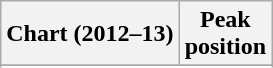<table class="wikitable plainrowheaders sortable">
<tr>
<th scope="col">Chart (2012–13)</th>
<th scope="col">Peak<br>position</th>
</tr>
<tr>
</tr>
<tr>
</tr>
</table>
